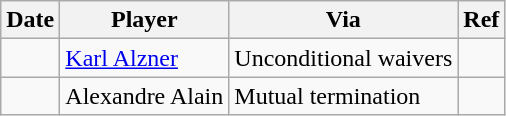<table class="wikitable">
<tr>
<th>Date</th>
<th>Player</th>
<th>Via</th>
<th>Ref</th>
</tr>
<tr>
<td></td>
<td><a href='#'>Karl Alzner</a></td>
<td>Unconditional waivers</td>
<td></td>
</tr>
<tr>
<td></td>
<td>Alexandre Alain</td>
<td>Mutual termination</td>
<td></td>
</tr>
</table>
